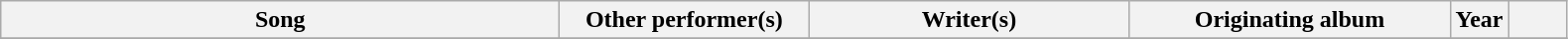<table class="wikitable sortable plainrowheaders" style="text-align:center;">
<tr>
<th scope="col" style="width:23em;">Song</th>
<th scope="col" style="width:10em;">Other performer(s)</th>
<th scope="col" style="width:13em;" class="unsortable">Writer(s)</th>
<th scope="col" style="width:13em;">Originating album</th>
<th scope="col" style="width:2em;">Year</th>
<th scope="col" style="width:2em;" class="unsortable"></th>
</tr>
<tr>
</tr>
</table>
